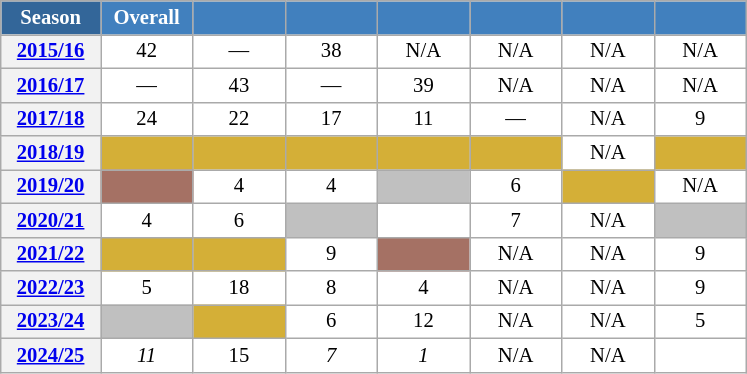<table class="wikitable" style="font-size:86%; text-align:center; border:grey solid 1px; border-collapse:collapse; background:#ffffff;">
<tr>
<th style="background-color:#369; color:white; width:60px;"> Season </th>
<th style="background-color:#4180be; color:white; width:55px;">Overall</th>
<th style="background-color:#4180be; color:white; width:55px;"></th>
<th style="background-color:#4180be; color:white; width:55px;"></th>
<th style="background-color:#4180be; color:white; width:55px;"></th>
<th style="background-color:#4180be; color:white; width:55px;"></th>
<th style="background-color:#4180be; color:white; width:55px;"></th>
<th style="background-color:#4180be; color:white; width:55px;"></th>
</tr>
<tr>
<th scope=row align=center><a href='#'>2015/16</a></th>
<td align=center>42</td>
<td align=center>—</td>
<td align=center>38</td>
<td align=center>N/A</td>
<td align=center>N/A</td>
<td align=center>N/A</td>
<td align=center>N/A</td>
</tr>
<tr>
<th scope=row align=center><a href='#'>2016/17</a></th>
<td align=center>—</td>
<td align=center>43</td>
<td align=center>—</td>
<td align=center>39</td>
<td align=center>N/A</td>
<td align=center>N/A</td>
<td align=center>N/A</td>
</tr>
<tr>
<th scope=row align=center><a href='#'>2017/18</a></th>
<td align=center>24</td>
<td align=center>22</td>
<td align=center>17</td>
<td align=center>11</td>
<td align=center>—</td>
<td align=center>N/A</td>
<td align=center>9</td>
</tr>
<tr>
<th scope=row align=center><a href='#'>2018/19</a></th>
<td align=center bgcolor=#D4AF37></td>
<td align=center bgcolor=#D4AF37></td>
<td align=center bgcolor=#D4AF37></td>
<td align=center bgcolor=#D4AF37></td>
<td align=center bgcolor=#D4AF37></td>
<td align=center>N/A</td>
<td align=center bgcolor=#D4AF37></td>
</tr>
<tr>
<th scope=row align=center><a href='#'>2019/20</a></th>
<td align=center bgcolor=#A57164></td>
<td align=center>4</td>
<td align=center>4</td>
<td align=center bgcolor=silver></td>
<td align=center>6</td>
<td align=center bgcolor=#D4AF37></td>
<td align=center>N/A</td>
</tr>
<tr>
<th scope=row align=center><a href='#'>2020/21</a></th>
<td align=center>4</td>
<td align=center>6</td>
<td align=center bgcolor=silver></td>
<td align=center></td>
<td align=center>7</td>
<td align=center>N/A</td>
<td align=center bgcolor=silver></td>
</tr>
<tr>
<th scope=row align=center><a href='#'>2021/22</a></th>
<td align=center bgcolor=#D4AF37></td>
<td align=center bgcolor=#D4AF37></td>
<td align=center>9</td>
<td align=center bgcolor=#A57164></td>
<td align=center>N/A</td>
<td align=center>N/A</td>
<td align=center>9</td>
</tr>
<tr>
<th scope=row align=center><a href='#'>2022/23</a></th>
<td align=center>5</td>
<td align=center>18</td>
<td align=center>8</td>
<td align=center>4</td>
<td align=center>N/A</td>
<td align=center>N/A</td>
<td align=center>9</td>
</tr>
<tr>
<th scope=row align=center><a href='#'>2023/24</a></th>
<td align=center bgcolor=silver></td>
<td align=center bgcolor=#D4AF37></td>
<td align=center>6</td>
<td align=center>12</td>
<td align=center>N/A</td>
<td align=center>N/A</td>
<td align=center>5</td>
</tr>
<tr>
<th scope=row align=center><a href='#'>2024/25</a></th>
<td align=center><em>11</em></td>
<td align=center>15</td>
<td align=center><em>7</em></td>
<td align=center><em>1</em></td>
<td align=center>N/A</td>
<td align=center>N/A</td>
<td align=center></td>
</tr>
</table>
